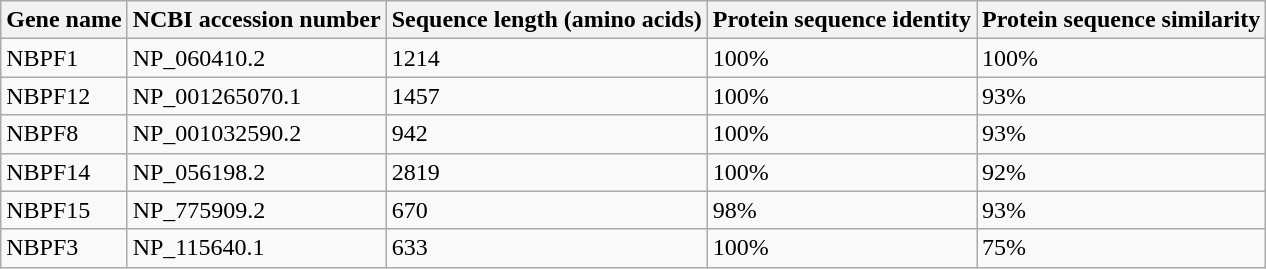<table class="wikitable">
<tr>
<th>Gene name</th>
<th>NCBI accession number</th>
<th>Sequence length (amino acids)</th>
<th>Protein sequence identity</th>
<th>Protein sequence similarity</th>
</tr>
<tr>
<td>NBPF1</td>
<td>NP_060410.2</td>
<td>1214</td>
<td>100%</td>
<td>100%</td>
</tr>
<tr>
<td>NBPF12</td>
<td>NP_001265070.1</td>
<td>1457</td>
<td>100%</td>
<td>93%</td>
</tr>
<tr>
<td>NBPF8</td>
<td>NP_001032590.2</td>
<td>942</td>
<td>100%</td>
<td>93%</td>
</tr>
<tr>
<td>NBPF14</td>
<td>NP_056198.2</td>
<td>2819</td>
<td>100%</td>
<td>92%</td>
</tr>
<tr>
<td>NBPF15</td>
<td>NP_775909.2</td>
<td>670</td>
<td>98%</td>
<td>93%</td>
</tr>
<tr>
<td>NBPF3</td>
<td>NP_115640.1</td>
<td>633</td>
<td>100%</td>
<td>75%</td>
</tr>
</table>
